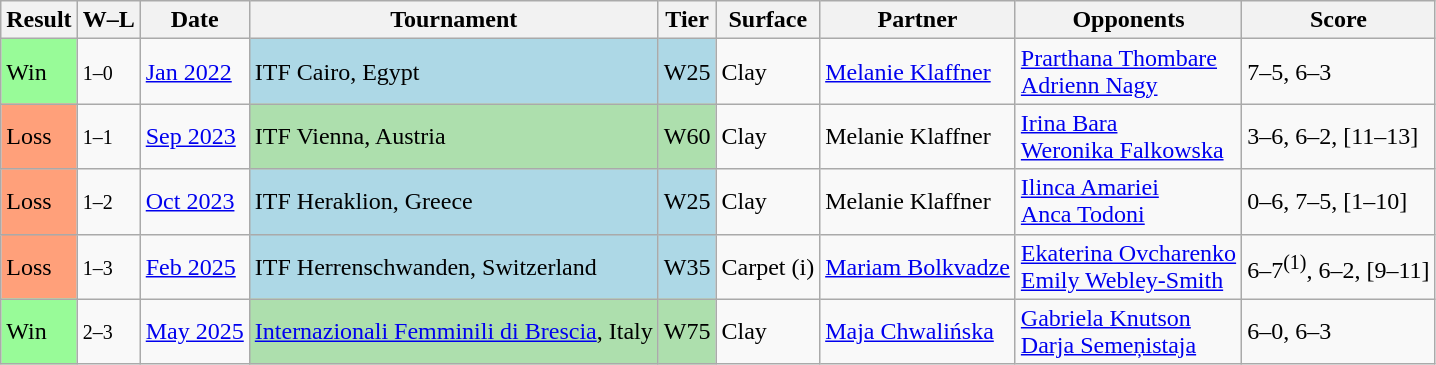<table class="sortable wikitable">
<tr>
<th>Result</th>
<th class="unsortable">W–L</th>
<th>Date</th>
<th>Tournament</th>
<th>Tier</th>
<th>Surface</th>
<th>Partner</th>
<th>Opponents</th>
<th class="unsortable">Score</th>
</tr>
<tr>
<td style="background:#98FB98;">Win</td>
<td><small>1–0</small></td>
<td><a href='#'>Jan 2022</a></td>
<td style="background:lightblue;">ITF Cairo, Egypt</td>
<td style="background:lightblue;">W25</td>
<td>Clay</td>
<td> <a href='#'>Melanie Klaffner</a></td>
<td> <a href='#'>Prarthana Thombare</a> <br>  <a href='#'>Adrienn Nagy</a></td>
<td>7–5, 6–3</td>
</tr>
<tr>
<td style="background:#ffa07a;">Loss</td>
<td><small>1–1</small></td>
<td><a href='#'>Sep 2023</a></td>
<td style="background:#addfad;">ITF Vienna, Austria</td>
<td style="background:#addfad;">W60</td>
<td>Clay</td>
<td> Melanie Klaffner</td>
<td> <a href='#'>Irina Bara</a> <br>  <a href='#'>Weronika Falkowska</a></td>
<td>3–6, 6–2, [11–13]</td>
</tr>
<tr>
<td style="background:#ffa07a;">Loss</td>
<td><small>1–2</small></td>
<td><a href='#'>Oct 2023</a></td>
<td style="background:lightblue;">ITF Heraklion, Greece</td>
<td style="background:lightblue;">W25</td>
<td>Clay</td>
<td> Melanie Klaffner</td>
<td> <a href='#'>Ilinca Amariei</a> <br>  <a href='#'>Anca Todoni</a></td>
<td>0–6, 7–5, [1–10]</td>
</tr>
<tr>
<td style="background:#ffa07a;">Loss</td>
<td><small>1–3</small></td>
<td><a href='#'>Feb 2025</a></td>
<td style="background:lightblue;">ITF Herrenschwanden, Switzerland</td>
<td style="background:lightblue;">W35</td>
<td>Carpet (i)</td>
<td> <a href='#'>Mariam Bolkvadze</a></td>
<td> <a href='#'>Ekaterina Ovcharenko</a> <br>  <a href='#'>Emily Webley-Smith</a></td>
<td>6–7<sup>(1)</sup>, 6–2, [9–11]</td>
</tr>
<tr>
<td style="background:#98FB98;">Win</td>
<td><small>2–3</small></td>
<td><a href='#'>May 2025</a></td>
<td style="background:#addfad;"><a href='#'>Internazionali Femminili di Brescia</a>, Italy</td>
<td style="background:#addfad;">W75</td>
<td>Clay</td>
<td> <a href='#'>Maja Chwalińska</a></td>
<td> <a href='#'>Gabriela Knutson</a> <br>  <a href='#'>Darja Semeņistaja</a></td>
<td>6–0, 6–3</td>
</tr>
</table>
